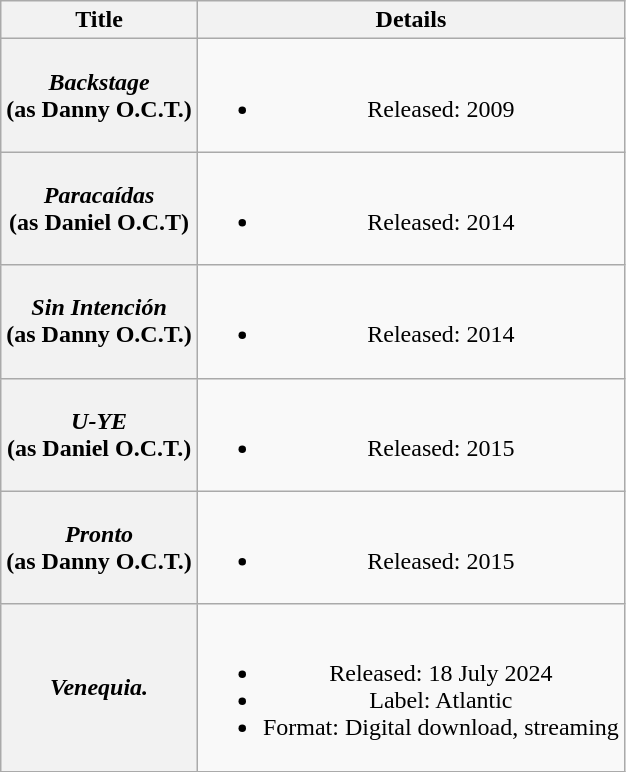<table class="wikitable plainrowheaders" style="text-align:center;">
<tr>
<th scope="col" style="width=16em;">Title</th>
<th scope="col" style="width=16em;">Details</th>
</tr>
<tr>
<th scope="row"><em>Backstage</em> <br><span>(as Danny O.C.T.)</span></th>
<td><br><ul><li>Released: 2009</li></ul></td>
</tr>
<tr>
<th scope="row"><em>Paracaídas</em> <br><span>(as Daniel O.C.T)</span></th>
<td><br><ul><li>Released: 2014</li></ul></td>
</tr>
<tr>
<th scope="row"><em>Sin Intención</em> <br><span>(as Danny O.C.T.)</span></th>
<td><br><ul><li>Released: 2014</li></ul></td>
</tr>
<tr>
<th scope="row"><em>U-YE</em> <br><span>(as Daniel O.C.T.)</span></th>
<td><br><ul><li>Released: 2015</li></ul></td>
</tr>
<tr>
<th scope="row"><em>Pronto</em> <br><span>(as Danny O.C.T.)</span></th>
<td><br><ul><li>Released: 2015</li></ul></td>
</tr>
<tr>
<th scope="row"><em>Venequia.</em></th>
<td><br><ul><li>Released: 18 July 2024</li><li>Label: Atlantic</li><li>Format: Digital download, streaming</li></ul></td>
</tr>
</table>
